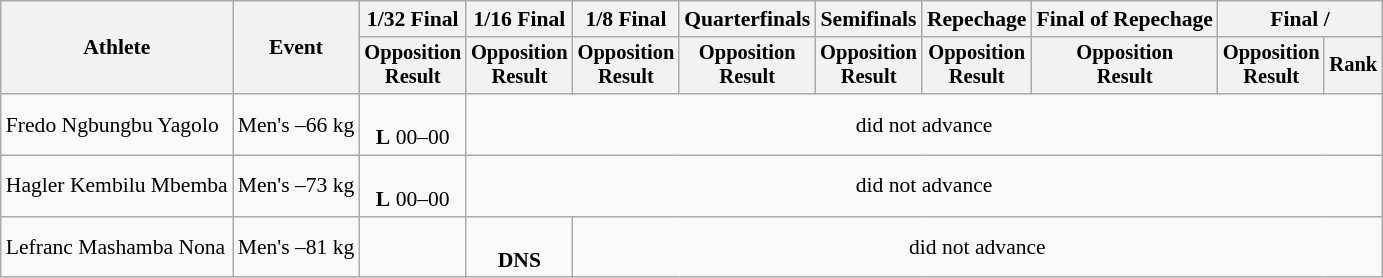<table class="wikitable" style="font-size:90%">
<tr>
<th rowspan="2">Athlete</th>
<th rowspan="2">Event</th>
<th>1/32 Final</th>
<th>1/16 Final</th>
<th>1/8 Final</th>
<th>Quarterfinals</th>
<th>Semifinals</th>
<th>Repechage</th>
<th>Final of Repechage</th>
<th colspan=2>Final / </th>
</tr>
<tr style="font-size:95%">
<th>Opposition<br>Result</th>
<th>Opposition<br>Result</th>
<th>Opposition<br>Result</th>
<th>Opposition<br>Result</th>
<th>Opposition<br>Result</th>
<th>Opposition<br>Result</th>
<th>Opposition<br>Result</th>
<th>Opposition<br>Result</th>
<th>Rank</th>
</tr>
<tr align=center>
<td align=left>Fredo Ngbungbu Yagolo</td>
<td align=left>Men's –66 kg</td>
<td><br><strong>L</strong> 00–00</td>
<td colspan=8>did not advance</td>
</tr>
<tr align=center>
<td align=left>Hagler Kembilu Mbemba</td>
<td align=left>Men's –73 kg</td>
<td><br><strong>L</strong> 00–00</td>
<td colspan=8>did not advance</td>
</tr>
<tr align=center>
<td align=left>Lefranc Mashamba Nona</td>
<td align=left>Men's –81 kg</td>
<td></td>
<td><br><strong>DNS</strong></td>
<td colspan=7>did not advance</td>
</tr>
</table>
